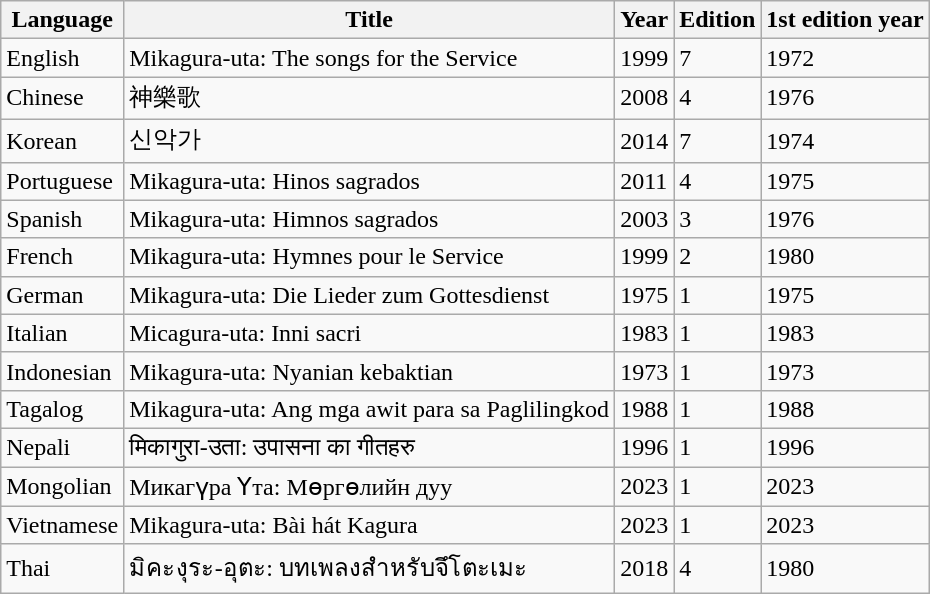<table class="wikitable sortable">
<tr>
<th>Language</th>
<th>Title</th>
<th>Year</th>
<th>Edition</th>
<th>1st edition year</th>
</tr>
<tr>
<td>English</td>
<td>Mikagura-uta: The songs for the Service</td>
<td>1999</td>
<td>7</td>
<td>1972</td>
</tr>
<tr>
<td>Chinese</td>
<td>神樂歌</td>
<td>2008</td>
<td>4</td>
<td>1976</td>
</tr>
<tr>
<td>Korean</td>
<td>신악가</td>
<td>2014</td>
<td>7</td>
<td>1974</td>
</tr>
<tr>
<td>Portuguese</td>
<td>Mikagura-uta: Hinos sagrados</td>
<td>2011</td>
<td>4</td>
<td>1975</td>
</tr>
<tr>
<td>Spanish</td>
<td>Mikagura-uta: Himnos sagrados</td>
<td>2003</td>
<td>3</td>
<td>1976</td>
</tr>
<tr>
<td>French</td>
<td>Mikagura-uta: Hymnes pour le Service</td>
<td>1999</td>
<td>2</td>
<td>1980</td>
</tr>
<tr>
<td>German</td>
<td>Mikagura-uta: Die Lieder zum Gottesdienst</td>
<td>1975</td>
<td>1</td>
<td>1975</td>
</tr>
<tr>
<td>Italian</td>
<td>Micagura-uta: Inni sacri</td>
<td>1983</td>
<td>1</td>
<td>1983</td>
</tr>
<tr>
<td>Indonesian</td>
<td>Mikagura-uta: Nyanian kebaktian</td>
<td>1973</td>
<td>1</td>
<td>1973</td>
</tr>
<tr>
<td>Tagalog</td>
<td>Mikagura-uta: Ang mga awit para sa Paglilingkod</td>
<td>1988</td>
<td>1</td>
<td>1988</td>
</tr>
<tr>
<td>Nepali</td>
<td>मिकागुरा-उता: उपासना का गीतहरु</td>
<td>1996</td>
<td>1</td>
<td>1996</td>
</tr>
<tr>
<td>Mongolian</td>
<td>Микагүра Үта: Мөргөлийн дуу</td>
<td>2023</td>
<td>1</td>
<td>2023</td>
</tr>
<tr>
<td>Vietnamese</td>
<td>Mikagura-uta: Bài hát Kagura</td>
<td>2023</td>
<td>1</td>
<td>2023</td>
</tr>
<tr>
<td>Thai</td>
<td>มิคะงุระ-อุตะ: บทเพลงสำหรับจึโตะเมะ</td>
<td>2018</td>
<td>4</td>
<td>1980</td>
</tr>
</table>
